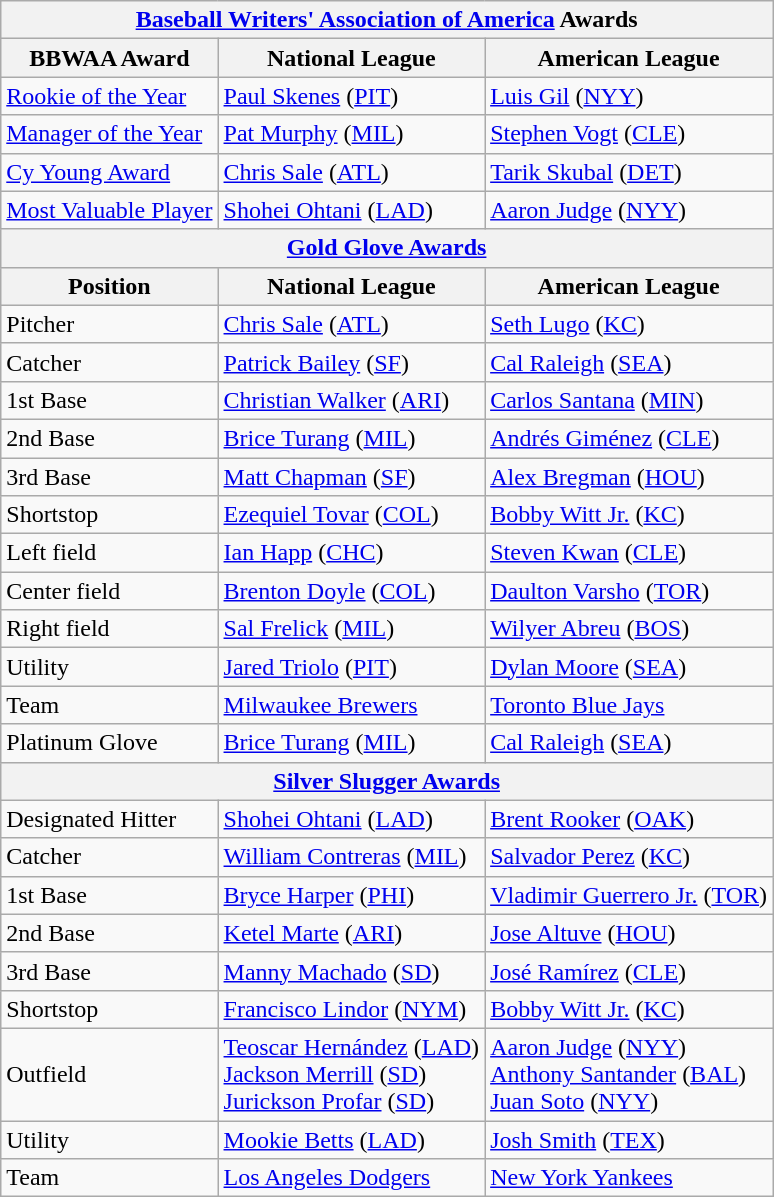<table class="wikitable">
<tr>
<th colspan="3"><a href='#'>Baseball Writers' Association of America</a> Awards</th>
</tr>
<tr>
<th>BBWAA Award</th>
<th>National League</th>
<th>American League</th>
</tr>
<tr>
<td><a href='#'>Rookie of the Year</a></td>
<td><a href='#'>Paul Skenes</a> (<a href='#'>PIT</a>)</td>
<td><a href='#'>Luis Gil</a> (<a href='#'>NYY</a>)</td>
</tr>
<tr>
<td><a href='#'>Manager of the Year</a></td>
<td><a href='#'>Pat Murphy</a> (<a href='#'>MIL</a>)</td>
<td><a href='#'>Stephen Vogt</a> (<a href='#'>CLE</a>)</td>
</tr>
<tr>
<td><a href='#'>Cy Young Award</a></td>
<td><a href='#'>Chris Sale</a> (<a href='#'>ATL</a>)</td>
<td><a href='#'>Tarik Skubal</a> (<a href='#'>DET</a>)</td>
</tr>
<tr>
<td><a href='#'>Most Valuable Player</a></td>
<td><a href='#'>Shohei Ohtani</a> (<a href='#'>LAD</a>)</td>
<td><a href='#'>Aaron Judge</a> (<a href='#'>NYY</a>)</td>
</tr>
<tr>
<th colspan="3"><a href='#'>Gold Glove Awards</a></th>
</tr>
<tr>
<th>Position</th>
<th>National League</th>
<th>American League</th>
</tr>
<tr>
<td>Pitcher</td>
<td><a href='#'>Chris Sale</a> (<a href='#'>ATL</a>)</td>
<td><a href='#'>Seth Lugo</a> (<a href='#'>KC</a>)</td>
</tr>
<tr>
<td>Catcher</td>
<td><a href='#'>Patrick Bailey</a> (<a href='#'>SF</a>)</td>
<td><a href='#'>Cal Raleigh</a> (<a href='#'>SEA</a>)</td>
</tr>
<tr>
<td>1st Base</td>
<td><a href='#'>Christian Walker</a> (<a href='#'>ARI</a>)</td>
<td><a href='#'>Carlos Santana</a> (<a href='#'>MIN</a>)</td>
</tr>
<tr>
<td>2nd Base</td>
<td><a href='#'>Brice Turang</a> (<a href='#'>MIL</a>)</td>
<td><a href='#'>Andrés Giménez</a> (<a href='#'>CLE</a>)</td>
</tr>
<tr>
<td>3rd Base</td>
<td><a href='#'>Matt Chapman</a> (<a href='#'>SF</a>)</td>
<td><a href='#'>Alex Bregman</a> (<a href='#'>HOU</a>)</td>
</tr>
<tr>
<td>Shortstop</td>
<td><a href='#'>Ezequiel Tovar</a> (<a href='#'>COL</a>)</td>
<td><a href='#'>Bobby Witt Jr.</a> (<a href='#'>KC</a>)</td>
</tr>
<tr>
<td>Left field</td>
<td><a href='#'>Ian Happ</a> (<a href='#'>CHC</a>)</td>
<td><a href='#'>Steven Kwan</a> (<a href='#'>CLE</a>)</td>
</tr>
<tr>
<td>Center field</td>
<td><a href='#'>Brenton Doyle</a> (<a href='#'>COL</a>)</td>
<td><a href='#'>Daulton Varsho</a> (<a href='#'>TOR</a>)</td>
</tr>
<tr>
<td>Right field</td>
<td><a href='#'>Sal Frelick</a> (<a href='#'>MIL</a>)</td>
<td><a href='#'>Wilyer Abreu</a> (<a href='#'>BOS</a>)</td>
</tr>
<tr>
<td>Utility</td>
<td><a href='#'>Jared Triolo</a> (<a href='#'>PIT</a>)</td>
<td><a href='#'>Dylan Moore</a> (<a href='#'>SEA</a>)</td>
</tr>
<tr>
<td>Team</td>
<td><a href='#'>Milwaukee Brewers</a></td>
<td><a href='#'>Toronto Blue Jays</a></td>
</tr>
<tr>
<td>Platinum Glove</td>
<td><a href='#'>Brice Turang</a> (<a href='#'>MIL</a>)</td>
<td><a href='#'>Cal Raleigh</a> (<a href='#'>SEA</a>)</td>
</tr>
<tr>
<th colspan="3"><a href='#'>Silver Slugger Awards</a></th>
</tr>
<tr>
<td>Designated Hitter</td>
<td><a href='#'>Shohei Ohtani</a> (<a href='#'>LAD</a>)</td>
<td><a href='#'>Brent Rooker</a> (<a href='#'>OAK</a>)</td>
</tr>
<tr>
<td>Catcher</td>
<td><a href='#'>William Contreras</a> (<a href='#'>MIL</a>)</td>
<td><a href='#'>Salvador Perez</a> (<a href='#'>KC</a>)</td>
</tr>
<tr>
<td>1st Base</td>
<td><a href='#'>Bryce Harper</a> (<a href='#'>PHI</a>)</td>
<td><a href='#'>Vladimir Guerrero Jr.</a> (<a href='#'>TOR</a>)</td>
</tr>
<tr>
<td>2nd Base</td>
<td><a href='#'>Ketel Marte</a> (<a href='#'>ARI</a>)</td>
<td><a href='#'>Jose Altuve</a> (<a href='#'>HOU</a>)</td>
</tr>
<tr>
<td>3rd Base</td>
<td><a href='#'>Manny Machado</a> (<a href='#'>SD</a>)</td>
<td><a href='#'>José Ramírez</a> (<a href='#'>CLE</a>)</td>
</tr>
<tr>
<td>Shortstop</td>
<td><a href='#'>Francisco Lindor</a> (<a href='#'>NYM</a>)</td>
<td><a href='#'>Bobby Witt Jr.</a> (<a href='#'>KC</a>)</td>
</tr>
<tr>
<td>Outfield</td>
<td><a href='#'>Teoscar Hernández</a> (<a href='#'>LAD</a>)<br><a href='#'>Jackson Merrill</a> (<a href='#'>SD</a>)<br><a href='#'>Jurickson Profar</a> (<a href='#'>SD</a>)</td>
<td><a href='#'>Aaron Judge</a> (<a href='#'>NYY</a>)<br><a href='#'>Anthony Santander</a> (<a href='#'>BAL</a>)<br><a href='#'>Juan Soto</a> (<a href='#'>NYY</a>)</td>
</tr>
<tr>
<td>Utility</td>
<td><a href='#'>Mookie Betts</a> (<a href='#'>LAD</a>)</td>
<td><a href='#'>Josh Smith</a> (<a href='#'>TEX</a>)</td>
</tr>
<tr>
<td>Team</td>
<td><a href='#'>Los Angeles Dodgers</a></td>
<td><a href='#'>New York Yankees</a></td>
</tr>
</table>
